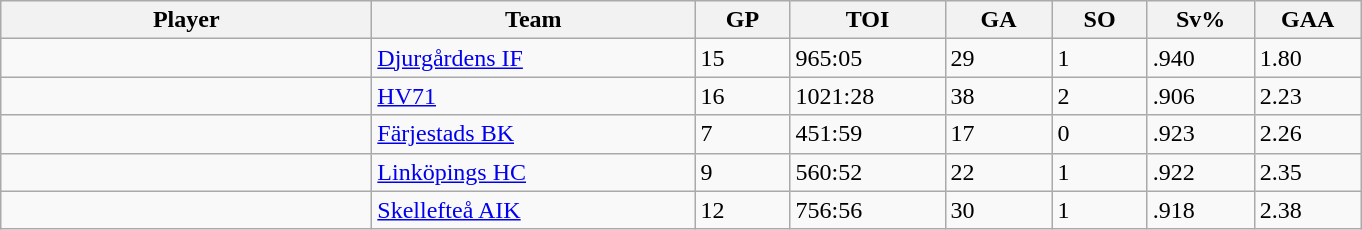<table class="wikitable sortable">
<tr>
<th style="width: 15em;">Player</th>
<th style="width: 13em;">Team</th>
<th style="width: 3.5em;">GP</th>
<th style="width: 6em;">TOI</th>
<th style="width: 4em;">GA</th>
<th style="width: 3.5em;">SO</th>
<th style="width: 4em;">Sv%</th>
<th style="width: 4em;">GAA</th>
</tr>
<tr>
<td> </td>
<td><a href='#'>Djurgårdens IF</a></td>
<td>15</td>
<td>965:05</td>
<td>29</td>
<td>1</td>
<td>.940</td>
<td>1.80</td>
</tr>
<tr>
<td> </td>
<td><a href='#'>HV71</a></td>
<td>16</td>
<td>1021:28</td>
<td>38</td>
<td>2</td>
<td>.906</td>
<td>2.23</td>
</tr>
<tr>
<td> </td>
<td><a href='#'>Färjestads BK</a></td>
<td>7</td>
<td>451:59</td>
<td>17</td>
<td>0</td>
<td>.923</td>
<td>2.26</td>
</tr>
<tr>
<td> </td>
<td><a href='#'>Linköpings HC</a></td>
<td>9</td>
<td>560:52</td>
<td>22</td>
<td>1</td>
<td>.922</td>
<td>2.35</td>
</tr>
<tr>
<td> </td>
<td><a href='#'>Skellefteå AIK</a></td>
<td>12</td>
<td>756:56</td>
<td>30</td>
<td>1</td>
<td>.918</td>
<td>2.38</td>
</tr>
</table>
